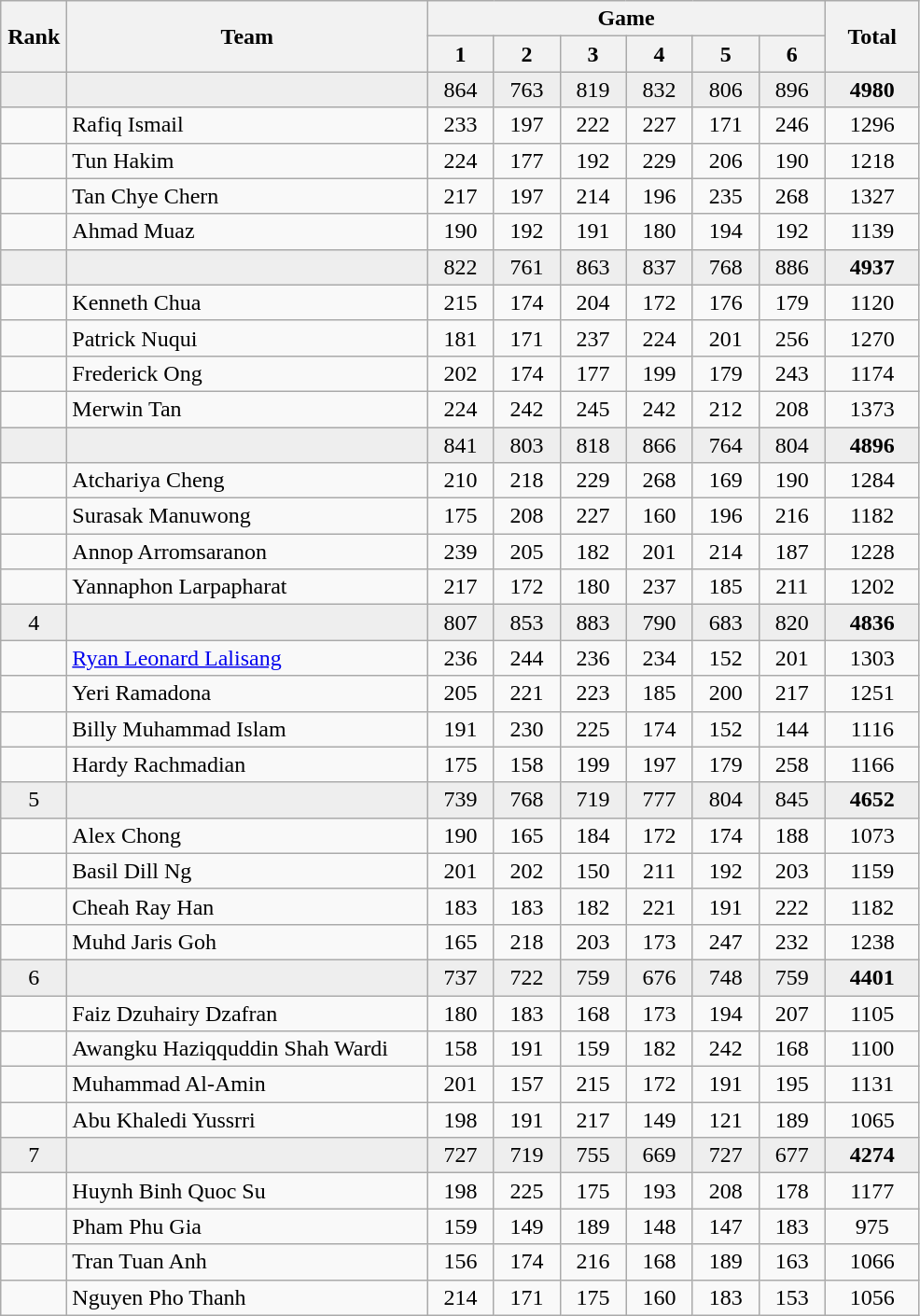<table class=wikitable style="text-align:center">
<tr>
<th rowspan="2" width=40>Rank</th>
<th rowspan="2" width=250>Team</th>
<th colspan="6">Game</th>
<th rowspan="2" width=60>Total</th>
</tr>
<tr>
<th width=40>1</th>
<th width=40>2</th>
<th width=40>3</th>
<th width=40>4</th>
<th width=40>5</th>
<th width=40>6</th>
</tr>
<tr bgcolor=eeeeee>
<td></td>
<td align=left></td>
<td>864</td>
<td>763</td>
<td>819</td>
<td>832</td>
<td>806</td>
<td>896</td>
<td><strong>4980</strong></td>
</tr>
<tr>
<td></td>
<td align=left>Rafiq Ismail</td>
<td>233</td>
<td>197</td>
<td>222</td>
<td>227</td>
<td>171</td>
<td>246</td>
<td>1296</td>
</tr>
<tr>
<td></td>
<td align=left>Tun Hakim</td>
<td>224</td>
<td>177</td>
<td>192</td>
<td>229</td>
<td>206</td>
<td>190</td>
<td>1218</td>
</tr>
<tr>
<td></td>
<td align=left>Tan Chye Chern</td>
<td>217</td>
<td>197</td>
<td>214</td>
<td>196</td>
<td>235</td>
<td>268</td>
<td>1327</td>
</tr>
<tr>
<td></td>
<td align=left>Ahmad Muaz</td>
<td>190</td>
<td>192</td>
<td>191</td>
<td>180</td>
<td>194</td>
<td>192</td>
<td>1139</td>
</tr>
<tr bgcolor=eeeeee>
<td></td>
<td align=left></td>
<td>822</td>
<td>761</td>
<td>863</td>
<td>837</td>
<td>768</td>
<td>886</td>
<td><strong>4937</strong></td>
</tr>
<tr>
<td></td>
<td align=left>Kenneth Chua</td>
<td>215</td>
<td>174</td>
<td>204</td>
<td>172</td>
<td>176</td>
<td>179</td>
<td>1120</td>
</tr>
<tr>
<td></td>
<td align=left>Patrick Nuqui</td>
<td>181</td>
<td>171</td>
<td>237</td>
<td>224</td>
<td>201</td>
<td>256</td>
<td>1270</td>
</tr>
<tr>
<td></td>
<td align=left>Frederick Ong</td>
<td>202</td>
<td>174</td>
<td>177</td>
<td>199</td>
<td>179</td>
<td>243</td>
<td>1174</td>
</tr>
<tr>
<td></td>
<td align=left>Merwin Tan</td>
<td>224</td>
<td>242</td>
<td>245</td>
<td>242</td>
<td>212</td>
<td>208</td>
<td>1373</td>
</tr>
<tr bgcolor=eeeeee>
<td></td>
<td align=left></td>
<td>841</td>
<td>803</td>
<td>818</td>
<td>866</td>
<td>764</td>
<td>804</td>
<td><strong>4896</strong></td>
</tr>
<tr>
<td></td>
<td align=left>Atchariya Cheng</td>
<td>210</td>
<td>218</td>
<td>229</td>
<td>268</td>
<td>169</td>
<td>190</td>
<td>1284</td>
</tr>
<tr>
<td></td>
<td align=left>Surasak Manuwong</td>
<td>175</td>
<td>208</td>
<td>227</td>
<td>160</td>
<td>196</td>
<td>216</td>
<td>1182</td>
</tr>
<tr>
<td></td>
<td align=left>Annop Arromsaranon</td>
<td>239</td>
<td>205</td>
<td>182</td>
<td>201</td>
<td>214</td>
<td>187</td>
<td>1228</td>
</tr>
<tr>
<td></td>
<td align=left>Yannaphon Larpapharat</td>
<td>217</td>
<td>172</td>
<td>180</td>
<td>237</td>
<td>185</td>
<td>211</td>
<td>1202</td>
</tr>
<tr bgcolor=eeeeee>
<td>4</td>
<td align=left></td>
<td>807</td>
<td>853</td>
<td>883</td>
<td>790</td>
<td>683</td>
<td>820</td>
<td><strong>4836</strong></td>
</tr>
<tr>
<td></td>
<td align=left><a href='#'>Ryan Leonard Lalisang</a></td>
<td>236</td>
<td>244</td>
<td>236</td>
<td>234</td>
<td>152</td>
<td>201</td>
<td>1303</td>
</tr>
<tr>
<td></td>
<td align=left>Yeri Ramadona</td>
<td>205</td>
<td>221</td>
<td>223</td>
<td>185</td>
<td>200</td>
<td>217</td>
<td>1251</td>
</tr>
<tr>
<td></td>
<td align=left>Billy Muhammad Islam</td>
<td>191</td>
<td>230</td>
<td>225</td>
<td>174</td>
<td>152</td>
<td>144</td>
<td>1116</td>
</tr>
<tr>
<td></td>
<td align=left>Hardy Rachmadian</td>
<td>175</td>
<td>158</td>
<td>199</td>
<td>197</td>
<td>179</td>
<td>258</td>
<td>1166</td>
</tr>
<tr bgcolor=eeeeee>
<td>5</td>
<td align=left></td>
<td>739</td>
<td>768</td>
<td>719</td>
<td>777</td>
<td>804</td>
<td>845</td>
<td><strong>4652</strong></td>
</tr>
<tr>
<td></td>
<td align=left>Alex Chong</td>
<td>190</td>
<td>165</td>
<td>184</td>
<td>172</td>
<td>174</td>
<td>188</td>
<td>1073</td>
</tr>
<tr>
<td></td>
<td align=left>Basil Dill Ng</td>
<td>201</td>
<td>202</td>
<td>150</td>
<td>211</td>
<td>192</td>
<td>203</td>
<td>1159</td>
</tr>
<tr>
<td></td>
<td align=left>Cheah Ray Han</td>
<td>183</td>
<td>183</td>
<td>182</td>
<td>221</td>
<td>191</td>
<td>222</td>
<td>1182</td>
</tr>
<tr>
<td></td>
<td align=left>Muhd Jaris Goh</td>
<td>165</td>
<td>218</td>
<td>203</td>
<td>173</td>
<td>247</td>
<td>232</td>
<td>1238</td>
</tr>
<tr bgcolor=eeeeee>
<td>6</td>
<td align=left></td>
<td>737</td>
<td>722</td>
<td>759</td>
<td>676</td>
<td>748</td>
<td>759</td>
<td><strong>4401</strong></td>
</tr>
<tr>
<td></td>
<td align=left>Faiz Dzuhairy Dzafran</td>
<td>180</td>
<td>183</td>
<td>168</td>
<td>173</td>
<td>194</td>
<td>207</td>
<td>1105</td>
</tr>
<tr>
<td></td>
<td align=left>Awangku Haziqquddin Shah Wardi</td>
<td>158</td>
<td>191</td>
<td>159</td>
<td>182</td>
<td>242</td>
<td>168</td>
<td>1100</td>
</tr>
<tr>
<td></td>
<td align=left>Muhammad Al-Amin</td>
<td>201</td>
<td>157</td>
<td>215</td>
<td>172</td>
<td>191</td>
<td>195</td>
<td>1131</td>
</tr>
<tr>
<td></td>
<td align=left>Abu Khaledi Yussrri</td>
<td>198</td>
<td>191</td>
<td>217</td>
<td>149</td>
<td>121</td>
<td>189</td>
<td>1065</td>
</tr>
<tr bgcolor=eeeeee>
<td>7</td>
<td align=left></td>
<td>727</td>
<td>719</td>
<td>755</td>
<td>669</td>
<td>727</td>
<td>677</td>
<td><strong>4274</strong></td>
</tr>
<tr>
<td></td>
<td align=left>Huynh Binh Quoc Su</td>
<td>198</td>
<td>225</td>
<td>175</td>
<td>193</td>
<td>208</td>
<td>178</td>
<td>1177</td>
</tr>
<tr>
<td></td>
<td align=left>Pham Phu Gia</td>
<td>159</td>
<td>149</td>
<td>189</td>
<td>148</td>
<td>147</td>
<td>183</td>
<td>975</td>
</tr>
<tr>
<td></td>
<td align=left>Tran Tuan Anh</td>
<td>156</td>
<td>174</td>
<td>216</td>
<td>168</td>
<td>189</td>
<td>163</td>
<td>1066</td>
</tr>
<tr>
<td></td>
<td align=left>Nguyen Pho Thanh</td>
<td>214</td>
<td>171</td>
<td>175</td>
<td>160</td>
<td>183</td>
<td>153</td>
<td>1056</td>
</tr>
</table>
